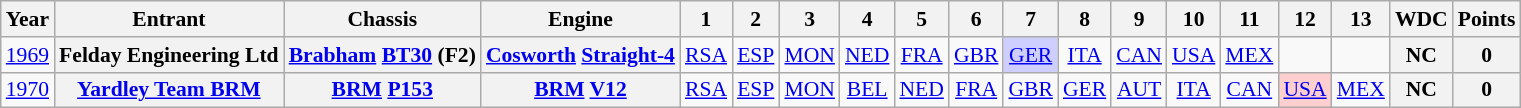<table class="wikitable" style="text-align:center; font-size:90%">
<tr>
<th>Year</th>
<th>Entrant</th>
<th>Chassis</th>
<th>Engine</th>
<th>1</th>
<th>2</th>
<th>3</th>
<th>4</th>
<th>5</th>
<th>6</th>
<th>7</th>
<th>8</th>
<th>9</th>
<th>10</th>
<th>11</th>
<th>12</th>
<th>13</th>
<th>WDC</th>
<th>Points</th>
</tr>
<tr>
<td><a href='#'>1969</a></td>
<th>Felday Engineering Ltd</th>
<th><a href='#'>Brabham</a> <a href='#'>BT30</a> (F2)</th>
<th><a href='#'>Cosworth</a> <a href='#'>Straight-4</a></th>
<td><a href='#'>RSA</a></td>
<td><a href='#'>ESP</a></td>
<td><a href='#'>MON</a></td>
<td><a href='#'>NED</a></td>
<td><a href='#'>FRA</a></td>
<td><a href='#'>GBR</a></td>
<td style="background:#CFCFFF;"><a href='#'>GER</a><br></td>
<td><a href='#'>ITA</a></td>
<td><a href='#'>CAN</a></td>
<td><a href='#'>USA</a></td>
<td><a href='#'>MEX</a></td>
<td></td>
<td></td>
<th>NC</th>
<th>0</th>
</tr>
<tr>
<td><a href='#'>1970</a></td>
<th><a href='#'>Yardley Team BRM</a></th>
<th><a href='#'>BRM</a> <a href='#'>P153</a></th>
<th><a href='#'>BRM</a> <a href='#'>V12</a></th>
<td><a href='#'>RSA</a></td>
<td><a href='#'>ESP</a></td>
<td><a href='#'>MON</a></td>
<td><a href='#'>BEL</a></td>
<td><a href='#'>NED</a></td>
<td><a href='#'>FRA</a></td>
<td><a href='#'>GBR</a></td>
<td><a href='#'>GER</a></td>
<td><a href='#'>AUT</a></td>
<td><a href='#'>ITA</a></td>
<td><a href='#'>CAN</a></td>
<td style="background:#FFCFCF;"><a href='#'>USA</a><br></td>
<td><a href='#'>MEX</a></td>
<th>NC</th>
<th>0</th>
</tr>
</table>
